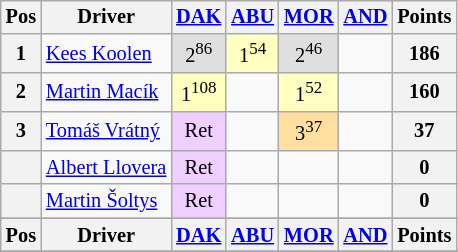<table class="wikitable" style="font-size: 85%; text-align: center; display: inline-table;">
<tr valign="top">
<th valign="middle">Pos</th>
<th valign="middle">Driver</th>
<th><a href='#'>DAK</a><br></th>
<th><a href='#'>ABU</a><br></th>
<th><a href='#'>MOR</a><br></th>
<th><a href='#'>AND</a><br></th>
<th valign="middle">Points</th>
</tr>
<tr>
<th>1</th>
<td align=left> <a href='#'>Kees Koolen</a></td>
<td style="background:#dfdfdf;">2<sup>86</sup></td>
<td style="background:#ffffbf;">1<sup>54</sup></td>
<td style="background:#dfdfdf;">2<sup>46</sup></td>
<td></td>
<th>186</th>
</tr>
<tr>
<th>2</th>
<td align=left> <a href='#'>Martin Macík</a></td>
<td style="background:#ffffbf;">1<sup>108</sup></td>
<td></td>
<td style="background:#ffffbf;">1<sup>52</sup></td>
<td></td>
<th>160</th>
</tr>
<tr>
<th>3</th>
<td align=left> <a href='#'>Tomáš Vrátný</a></td>
<td style="background:#efcfff;">Ret</td>
<td></td>
<td style="background:#ffdf9f;">3<sup>37</sup></td>
<td></td>
<th>37</th>
</tr>
<tr>
<th></th>
<td align=left> <a href='#'>Albert Llovera</a></td>
<td style="background:#efcfff;">Ret</td>
<td></td>
<td></td>
<td></td>
<th>0</th>
</tr>
<tr>
<th></th>
<td align=left> <a href='#'>Martin Šoltys</a></td>
<td style="background:#efcfff;">Ret</td>
<td></td>
<td></td>
<td></td>
<th>0</th>
</tr>
<tr>
</tr>
<tr valign="top">
<th valign="middle">Pos</th>
<th valign="middle">Driver</th>
<th><a href='#'>DAK</a><br></th>
<th><a href='#'>ABU</a><br></th>
<th><a href='#'>MOR</a><br></th>
<th><a href='#'>AND</a><br></th>
<th valign="middle">Points</th>
</tr>
<tr>
</tr>
</table>
